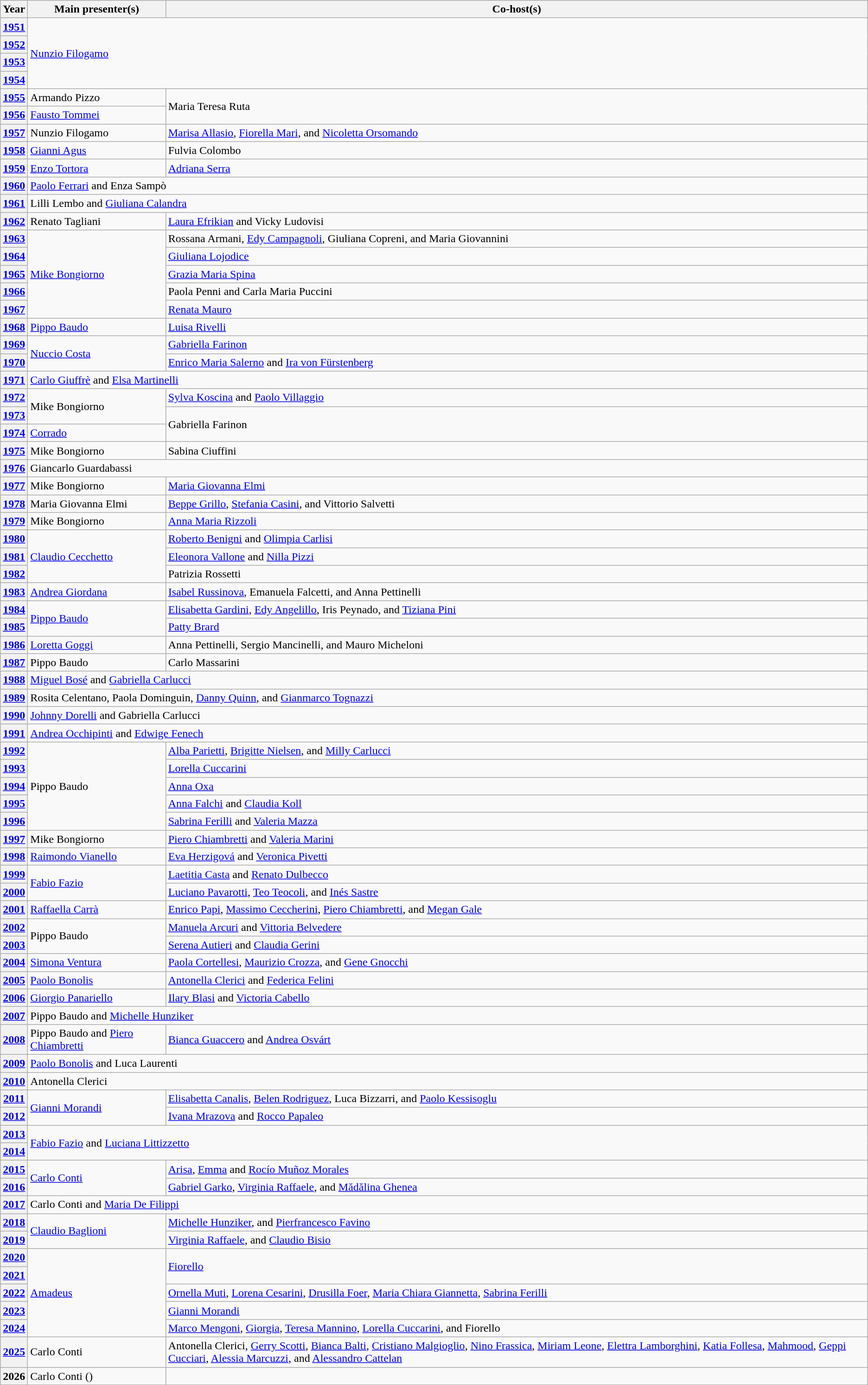<table class="wikitable plainrowheaders">
<tr>
<th>Year</th>
<th>Main presenter(s)</th>
<th>Co-host(s)</th>
</tr>
<tr>
<th scope="row"><a href='#'>1951</a></th>
<td rowspan=4 colspan=2><a href='#'>Nunzio Filogamo</a></td>
</tr>
<tr>
<th scope="row"><a href='#'>1952</a></th>
</tr>
<tr>
<th scope="row"><a href='#'>1953</a></th>
</tr>
<tr>
<th scope="row"><a href='#'>1954</a></th>
</tr>
<tr>
<th scope="row"><a href='#'>1955</a></th>
<td>Armando Pizzo</td>
<td rowspan=2>Maria Teresa Ruta</td>
</tr>
<tr>
<th scope="row"><a href='#'>1956</a></th>
<td><a href='#'>Fausto Tommei</a></td>
</tr>
<tr>
<th scope="row"><a href='#'>1957</a></th>
<td>Nunzio Filogamo</td>
<td><a href='#'>Marisa Allasio</a>, <a href='#'>Fiorella Mari</a>, and <a href='#'>Nicoletta Orsomando</a></td>
</tr>
<tr>
<th scope="row"><a href='#'>1958</a></th>
<td><a href='#'>Gianni Agus</a></td>
<td>Fulvia Colombo</td>
</tr>
<tr>
<th scope="row"><a href='#'>1959</a></th>
<td><a href='#'>Enzo Tortora</a></td>
<td><a href='#'>Adriana Serra</a></td>
</tr>
<tr>
<th scope="row"><a href='#'>1960</a></th>
<td colspan=2><a href='#'>Paolo Ferrari</a> and Enza Sampò</td>
</tr>
<tr>
<th scope="row"><a href='#'>1961</a></th>
<td colspan=2>Lilli Lembo and <a href='#'>Giuliana Calandra</a></td>
</tr>
<tr>
<th scope="row"><a href='#'>1962</a></th>
<td>Renato Tagliani</td>
<td><a href='#'>Laura Efrikian</a> and Vicky Ludovisi</td>
</tr>
<tr>
<th scope="row"><a href='#'>1963</a></th>
<td rowspan=5><a href='#'>Mike Bongiorno</a></td>
<td>Rossana Armani, <a href='#'>Edy Campagnoli</a>, Giuliana Copreni, and Maria Giovannini</td>
</tr>
<tr>
<th scope="row"><a href='#'>1964</a></th>
<td><a href='#'>Giuliana Lojodice</a></td>
</tr>
<tr>
<th scope="row"><a href='#'>1965</a></th>
<td><a href='#'>Grazia Maria Spina</a></td>
</tr>
<tr>
<th scope="row"><a href='#'>1966</a></th>
<td>Paola Penni and Carla Maria Puccini</td>
</tr>
<tr>
<th scope="row"><a href='#'>1967</a></th>
<td><a href='#'>Renata Mauro</a></td>
</tr>
<tr>
<th scope="row"><a href='#'>1968</a></th>
<td><a href='#'>Pippo Baudo</a></td>
<td><a href='#'>Luisa Rivelli</a></td>
</tr>
<tr>
<th scope="row"><a href='#'>1969</a></th>
<td rowspan=2><a href='#'>Nuccio Costa</a></td>
<td><a href='#'>Gabriella Farinon</a></td>
</tr>
<tr>
<th scope="row"><a href='#'>1970</a></th>
<td><a href='#'>Enrico Maria Salerno</a> and <a href='#'>Ira von Fürstenberg</a></td>
</tr>
<tr>
<th scope="row"><a href='#'>1971</a></th>
<td colspan=2><a href='#'>Carlo Giuffrè</a> and <a href='#'>Elsa Martinelli</a></td>
</tr>
<tr>
<th scope="row"><a href='#'>1972</a></th>
<td rowspan=2>Mike Bongiorno</td>
<td><a href='#'>Sylva Koscina</a> and <a href='#'>Paolo Villaggio</a></td>
</tr>
<tr>
<th scope="row"><a href='#'>1973</a></th>
<td rowspan=2>Gabriella Farinon</td>
</tr>
<tr>
<th scope="row"><a href='#'>1974</a></th>
<td><a href='#'>Corrado</a></td>
</tr>
<tr>
<th scope="row"><a href='#'>1975</a></th>
<td>Mike Bongiorno</td>
<td>Sabina Ciuffini</td>
</tr>
<tr>
<th scope="row"><a href='#'>1976</a></th>
<td colspan=2>Giancarlo Guardabassi</td>
</tr>
<tr>
<th scope="row"><a href='#'>1977</a></th>
<td>Mike Bongiorno</td>
<td><a href='#'>Maria Giovanna Elmi</a></td>
</tr>
<tr>
<th scope="row"><a href='#'>1978</a></th>
<td>Maria Giovanna Elmi</td>
<td><a href='#'>Beppe Grillo</a>, <a href='#'>Stefania Casini</a>, and Vittorio Salvetti</td>
</tr>
<tr>
<th scope="row"><a href='#'>1979</a></th>
<td>Mike Bongiorno</td>
<td><a href='#'>Anna Maria Rizzoli</a></td>
</tr>
<tr>
<th scope="row"><a href='#'>1980</a></th>
<td rowspan=3><a href='#'>Claudio Cecchetto</a></td>
<td><a href='#'>Roberto Benigni</a> and <a href='#'>Olimpia Carlisi</a></td>
</tr>
<tr>
<th scope="row"><a href='#'>1981</a></th>
<td><a href='#'>Eleonora Vallone</a> and <a href='#'>Nilla Pizzi</a></td>
</tr>
<tr>
<th scope="row"><a href='#'>1982</a></th>
<td>Patrizia Rossetti</td>
</tr>
<tr>
<th scope="row"><a href='#'>1983</a></th>
<td><a href='#'>Andrea Giordana</a></td>
<td><a href='#'>Isabel Russinova</a>, Emanuela Falcetti, and Anna Pettinelli</td>
</tr>
<tr>
<th scope="row"><a href='#'>1984</a></th>
<td rowspan=2><a href='#'>Pippo Baudo</a></td>
<td><a href='#'>Elisabetta Gardini</a>, <a href='#'>Edy Angelillo</a>, Iris Peynado, and <a href='#'>Tiziana Pini</a></td>
</tr>
<tr>
<th scope="row"><a href='#'>1985</a></th>
<td><a href='#'>Patty Brard</a></td>
</tr>
<tr>
<th scope="row"><a href='#'>1986</a></th>
<td><a href='#'>Loretta Goggi</a></td>
<td>Anna Pettinelli, Sergio Mancinelli, and Mauro Micheloni</td>
</tr>
<tr>
<th scope="row"><a href='#'>1987</a></th>
<td>Pippo Baudo</td>
<td>Carlo Massarini</td>
</tr>
<tr>
<th scope="row"><a href='#'>1988</a></th>
<td colspan=2><a href='#'>Miguel Bosé</a> and <a href='#'>Gabriella Carlucci</a></td>
</tr>
<tr>
<th scope="row"><a href='#'>1989</a></th>
<td colspan=2>Rosita Celentano, Paola Dominguin, <a href='#'>Danny Quinn</a>, and <a href='#'>Gianmarco Tognazzi</a></td>
</tr>
<tr>
<th scope="row"><a href='#'>1990</a></th>
<td colspan=2><a href='#'>Johnny Dorelli</a> and Gabriella Carlucci</td>
</tr>
<tr>
<th scope="row"><a href='#'>1991</a></th>
<td colspan=2><a href='#'>Andrea Occhipinti</a> and <a href='#'>Edwige Fenech</a></td>
</tr>
<tr>
<th scope="row"><a href='#'>1992</a></th>
<td rowspan=5>Pippo Baudo</td>
<td><a href='#'>Alba Parietti</a>, <a href='#'>Brigitte Nielsen</a>, and <a href='#'>Milly Carlucci</a></td>
</tr>
<tr>
<th scope="row"><a href='#'>1993</a></th>
<td><a href='#'>Lorella Cuccarini</a></td>
</tr>
<tr>
<th scope="row"><a href='#'>1994</a></th>
<td><a href='#'>Anna Oxa</a></td>
</tr>
<tr>
<th scope="row"><a href='#'>1995</a></th>
<td><a href='#'>Anna Falchi</a> and <a href='#'>Claudia Koll</a></td>
</tr>
<tr>
<th scope="row"><a href='#'>1996</a></th>
<td><a href='#'>Sabrina Ferilli</a> and <a href='#'>Valeria Mazza</a></td>
</tr>
<tr>
<th scope="row"><a href='#'>1997</a></th>
<td>Mike Bongiorno</td>
<td><a href='#'>Piero Chiambretti</a> and <a href='#'>Valeria Marini</a></td>
</tr>
<tr>
<th scope="row"><a href='#'>1998</a></th>
<td><a href='#'>Raimondo Vianello</a></td>
<td><a href='#'>Eva Herzigová</a> and <a href='#'>Veronica Pivetti</a></td>
</tr>
<tr>
<th scope="row"><a href='#'>1999</a></th>
<td rowspan=2><a href='#'>Fabio Fazio</a></td>
<td><a href='#'>Laetitia Casta</a> and <a href='#'>Renato Dulbecco</a></td>
</tr>
<tr>
<th scope="row"><a href='#'>2000</a></th>
<td><a href='#'>Luciano Pavarotti</a>, <a href='#'>Teo Teocoli</a>, and <a href='#'>Inés Sastre</a></td>
</tr>
<tr>
<th scope="row"><a href='#'>2001</a></th>
<td><a href='#'>Raffaella Carrà</a></td>
<td><a href='#'>Enrico Papi</a>, <a href='#'>Massimo Ceccherini</a>, <a href='#'>Piero Chiambretti</a>, and <a href='#'>Megan Gale</a></td>
</tr>
<tr>
<th scope="row"><a href='#'>2002</a></th>
<td rowspan=2>Pippo Baudo</td>
<td><a href='#'>Manuela Arcuri</a> and <a href='#'>Vittoria Belvedere</a></td>
</tr>
<tr>
<th scope="row"><a href='#'>2003</a></th>
<td><a href='#'>Serena Autieri</a> and <a href='#'>Claudia Gerini</a></td>
</tr>
<tr>
<th scope="row"><a href='#'>2004</a></th>
<td><a href='#'>Simona Ventura</a></td>
<td><a href='#'>Paola Cortellesi</a>, <a href='#'>Maurizio Crozza</a>, and <a href='#'>Gene Gnocchi</a></td>
</tr>
<tr>
<th scope="row"><a href='#'>2005</a></th>
<td><a href='#'>Paolo Bonolis</a></td>
<td><a href='#'>Antonella Clerici</a> and <a href='#'>Federica Felini</a></td>
</tr>
<tr>
<th scope="row"><a href='#'>2006</a></th>
<td><a href='#'>Giorgio Panariello</a></td>
<td><a href='#'>Ilary Blasi</a> and <a href='#'>Victoria Cabello</a></td>
</tr>
<tr>
<th scope="row"><a href='#'>2007</a></th>
<td colspan="2">Pippo Baudo and <a href='#'>Michelle Hunziker</a></td>
</tr>
<tr>
<th scope="row"><a href='#'>2008</a></th>
<td>Pippo Baudo and <a href='#'>Piero Chiambretti</a></td>
<td><a href='#'>Bianca Guaccero</a> and <a href='#'>Andrea Osvárt</a></td>
</tr>
<tr>
<th scope="row"><a href='#'>2009</a></th>
<td colspan="2"><a href='#'>Paolo Bonolis</a> and Luca Laurenti</td>
</tr>
<tr>
<th scope="row"><a href='#'>2010</a></th>
<td colspan=2>Antonella Clerici</td>
</tr>
<tr>
<th scope="row"><a href='#'>2011</a></th>
<td rowspan=2><a href='#'>Gianni Morandi</a></td>
<td><a href='#'>Elisabetta Canalis</a>, <a href='#'>Belen Rodriguez</a>, Luca Bizzarri, and <a href='#'>Paolo Kessisoglu</a></td>
</tr>
<tr>
<th scope="row"><a href='#'>2012</a></th>
<td><a href='#'>Ivana Mrazova</a> and <a href='#'>Rocco Papaleo</a></td>
</tr>
<tr>
<th scope="row"><a href='#'>2013</a></th>
<td colspan=2 rowspan=2><a href='#'>Fabio Fazio</a> and <a href='#'>Luciana Littizzetto</a></td>
</tr>
<tr>
<th scope="row"><a href='#'>2014</a></th>
</tr>
<tr>
<th scope="row"><a href='#'>2015</a></th>
<td rowspan=2><a href='#'>Carlo Conti</a></td>
<td><a href='#'>Arisa</a>, <a href='#'>Emma</a> and <a href='#'>Rocío Muñoz Morales</a></td>
</tr>
<tr>
<th scope="row"><a href='#'>2016</a></th>
<td><a href='#'>Gabriel Garko</a>, <a href='#'>Virginia Raffaele</a>, and <a href='#'>Mădălina Ghenea</a></td>
</tr>
<tr>
<th scope="row"><a href='#'>2017</a></th>
<td colspan=2>Carlo Conti and <a href='#'>Maria De Filippi</a></td>
</tr>
<tr>
<th scope="row"><a href='#'>2018</a></th>
<td rowspan="2"><a href='#'>Claudio Baglioni</a></td>
<td><a href='#'>Michelle Hunziker</a>, and <a href='#'>Pierfrancesco Favino</a></td>
</tr>
<tr>
<th scope="row"><a href='#'>2019</a></th>
<td><a href='#'>Virginia Raffaele</a>, and <a href='#'>Claudio Bisio</a></td>
</tr>
<tr>
<th scope="row"><a href='#'>2020</a></th>
<td rowspan=5><a href='#'>Amadeus</a></td>
<td rowspan=2><a href='#'>Fiorello</a></td>
</tr>
<tr>
<th scope="row"><a href='#'>2021</a></th>
</tr>
<tr>
<th scope="row"><a href='#'>2022</a></th>
<td><a href='#'>Ornella Muti</a>, <a href='#'>Lorena Cesarini</a>, <a href='#'>Drusilla Foer</a>, <a href='#'>Maria Chiara Giannetta</a>, <a href='#'>Sabrina Ferilli</a></td>
</tr>
<tr>
<th scope="row"><a href='#'>2023</a></th>
<td><a href='#'>Gianni Morandi</a></td>
</tr>
<tr>
<th scope="row"><a href='#'>2024</a></th>
<td><a href='#'>Marco Mengoni</a>, <a href='#'>Giorgia</a>, <a href='#'>Teresa Mannino</a>, <a href='#'>Lorella Cuccarini</a>, and Fiorello</td>
</tr>
<tr>
<th scope="row"><a href='#'>2025</a></th>
<td>Carlo Conti</td>
<td>Antonella Clerici, <a href='#'>Gerry Scotti</a>, <a href='#'>Bianca Balti</a>, <a href='#'>Cristiano Malgioglio</a>, <a href='#'>Nino Frassica</a>, <a href='#'>Miriam Leone</a>, <a href='#'>Elettra Lamborghini</a>, <a href='#'>Katia Follesa</a>, <a href='#'>Mahmood</a>, <a href='#'>Geppi Cucciari</a>, <a href='#'>Alessia Marcuzzi</a>, and <a href='#'>Alessandro Cattelan</a></td>
</tr>
<tr>
<th scope="row">2026</th>
<td>Carlo Conti ()</td>
<td></td>
</tr>
</table>
